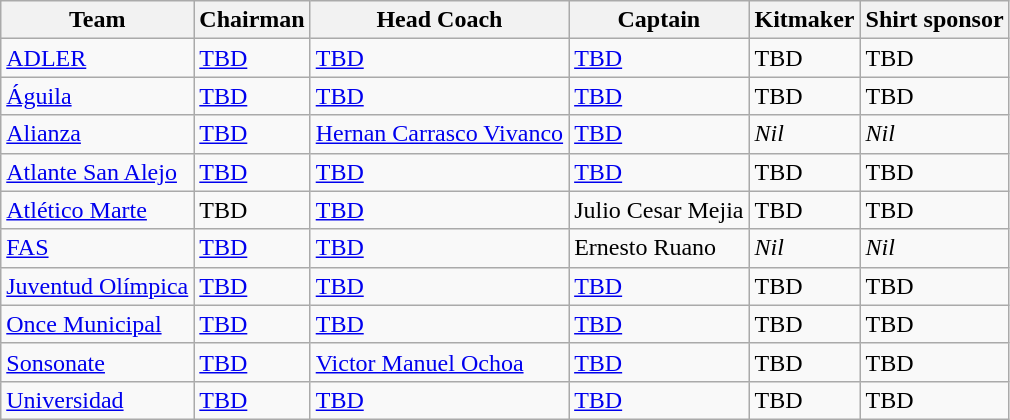<table class="wikitable sortable" style="text-align: left;">
<tr>
<th>Team</th>
<th>Chairman</th>
<th>Head Coach</th>
<th>Captain</th>
<th>Kitmaker</th>
<th>Shirt sponsor</th>
</tr>
<tr>
<td><a href='#'>ADLER</a></td>
<td> <a href='#'>TBD</a></td>
<td> <a href='#'>TBD</a></td>
<td> <a href='#'>TBD</a></td>
<td>TBD</td>
<td>TBD</td>
</tr>
<tr>
<td><a href='#'>Águila</a></td>
<td> <a href='#'>TBD</a></td>
<td> <a href='#'>TBD</a></td>
<td> <a href='#'>TBD</a></td>
<td>TBD</td>
<td>TBD</td>
</tr>
<tr>
<td><a href='#'>Alianza</a></td>
<td> <a href='#'>TBD</a></td>
<td> <a href='#'>Hernan Carrasco Vivanco</a></td>
<td> <a href='#'>TBD</a></td>
<td><em>Nil</em></td>
<td><em>Nil</em></td>
</tr>
<tr>
<td><a href='#'>Atlante San Alejo</a></td>
<td> <a href='#'>TBD</a></td>
<td> <a href='#'>TBD</a></td>
<td> <a href='#'>TBD</a></td>
<td>TBD</td>
<td>TBD</td>
</tr>
<tr>
<td><a href='#'>Atlético Marte</a></td>
<td> TBD</td>
<td> <a href='#'>TBD</a></td>
<td> Julio Cesar Mejia</td>
<td>TBD</td>
<td>TBD</td>
</tr>
<tr>
<td><a href='#'>FAS</a></td>
<td> <a href='#'>TBD</a></td>
<td> <a href='#'>TBD</a></td>
<td> Ernesto Ruano</td>
<td><em>Nil</em></td>
<td><em>Nil</em></td>
</tr>
<tr>
<td><a href='#'>Juventud Olímpica</a></td>
<td> <a href='#'>TBD</a></td>
<td> <a href='#'>TBD</a></td>
<td> <a href='#'>TBD</a></td>
<td>TBD</td>
<td>TBD</td>
</tr>
<tr>
<td><a href='#'>Once Municipal</a></td>
<td> <a href='#'>TBD</a></td>
<td> <a href='#'>TBD</a></td>
<td> <a href='#'>TBD</a></td>
<td>TBD</td>
<td>TBD</td>
</tr>
<tr>
<td><a href='#'>Sonsonate</a></td>
<td> <a href='#'>TBD</a></td>
<td> <a href='#'>Victor Manuel Ochoa</a></td>
<td> <a href='#'>TBD</a></td>
<td>TBD</td>
<td>TBD</td>
</tr>
<tr>
<td><a href='#'>Universidad</a></td>
<td> <a href='#'>TBD</a></td>
<td> <a href='#'>TBD</a></td>
<td> <a href='#'>TBD</a></td>
<td>TBD</td>
<td>TBD</td>
</tr>
</table>
